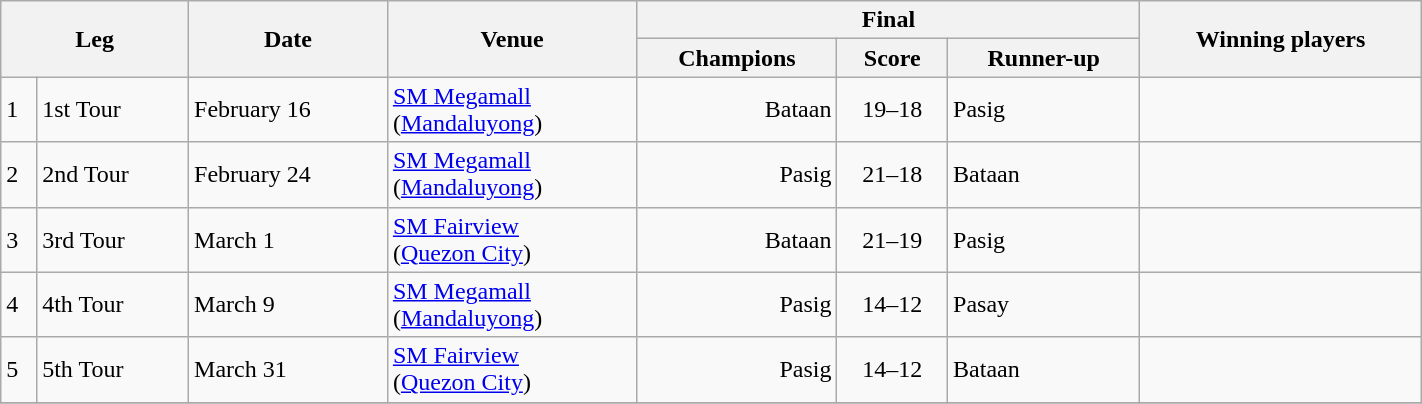<table class="wikitable plainrowheaders" style="width:75%; text-align:left">
<tr>
<th colspan=2 rowspan=2 scope="col">Leg</th>
<th rowspan=2>Date</th>
<th rowspan=2>Venue</th>
<th colspan=3>Final</th>
<th rowspan=2>Winning players</th>
</tr>
<tr>
<th>Champions</th>
<th>Score</th>
<th>Runner-up</th>
</tr>
<tr>
<td>1</td>
<td>1st Tour</td>
<td>February 16</td>
<td><a href='#'>SM Megamall</a><br>(<a href='#'>Mandaluyong</a>)</td>
<td align=right>Bataan</td>
<td align=center>19–18</td>
<td align=left>Pasig</td>
<td></td>
</tr>
<tr>
<td>2</td>
<td>2nd Tour</td>
<td>February 24</td>
<td><a href='#'>SM Megamall</a><br>(<a href='#'>Mandaluyong</a>)</td>
<td align=right>Pasig</td>
<td align=center>21–18</td>
<td align=left>Bataan</td>
<td></td>
</tr>
<tr>
<td>3</td>
<td>3rd Tour</td>
<td>March 1</td>
<td><a href='#'>SM Fairview</a><br>(<a href='#'>Quezon City</a>)</td>
<td align=right>Bataan</td>
<td align=center>21–19</td>
<td align=left>Pasig</td>
<td></td>
</tr>
<tr>
<td>4</td>
<td>4th Tour</td>
<td>March 9</td>
<td><a href='#'>SM Megamall</a><br>(<a href='#'>Mandaluyong</a>)</td>
<td align=right>Pasig</td>
<td align=center>14–12</td>
<td align=left>Pasay</td>
<td></td>
</tr>
<tr>
<td>5</td>
<td>5th Tour</td>
<td>March 31</td>
<td><a href='#'>SM Fairview</a><br>(<a href='#'>Quezon City</a>)</td>
<td align=right>Pasig</td>
<td align=center>14–12</td>
<td align=left>Bataan</td>
<td></td>
</tr>
<tr>
</tr>
</table>
